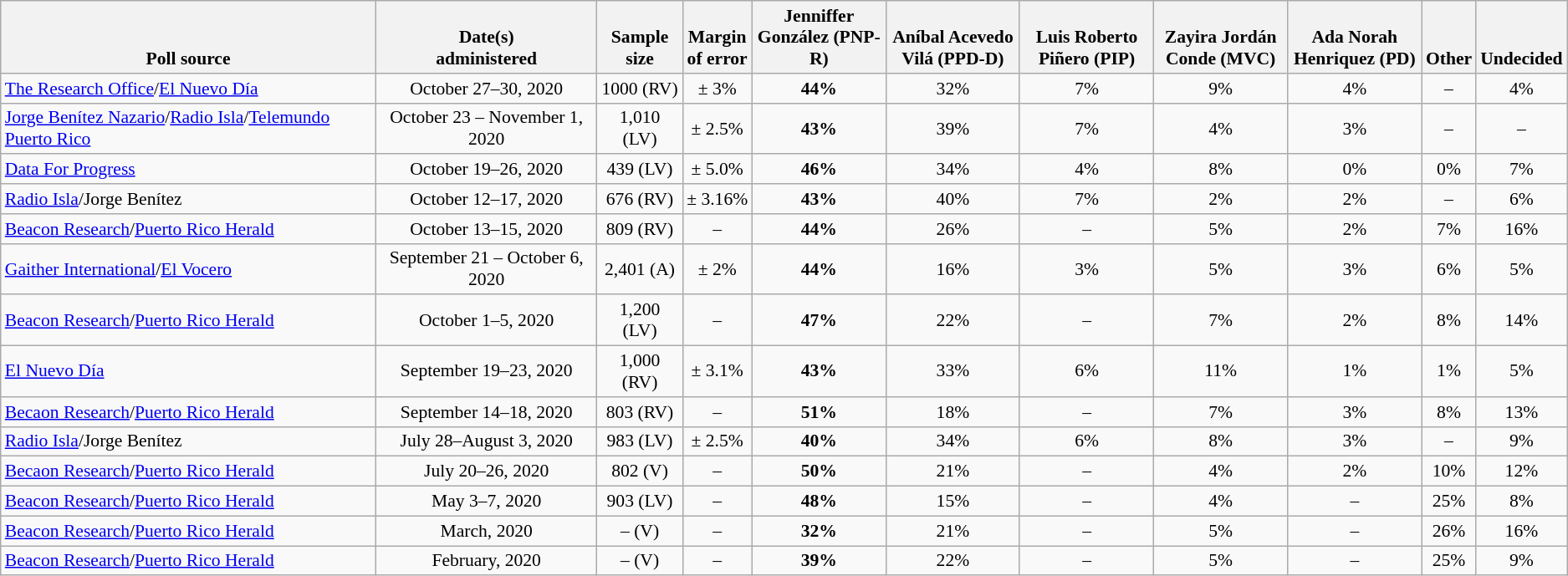<table class="wikitable" style="font-size:90%;text-align:center;">
<tr valign=bottom>
<th>Poll source</th>
<th>Date(s)<br>administered</th>
<th>Sample<br>size</th>
<th>Margin<br>of error</th>
<th style="width:100px;">Jenniffer González (PNP-R)</th>
<th style="width:100px;">Aníbal Acevedo Vilá (PPD-D)</th>
<th style="width:100px;">Luis Roberto Piñero (PIP)</th>
<th style="width:100px;">Zayira Jordán Conde (MVC)</th>
<th style="width:100px;">Ada Norah Henriquez (PD)</th>
<th>Other</th>
<th>Undecided</th>
</tr>
<tr>
<td style="text-align:left;"><a href='#'>The Research Office</a>/<a href='#'>El Nuevo Día</a></td>
<td>October 27–30, 2020</td>
<td>1000 (RV)</td>
<td>± 3%</td>
<td><strong>44%</strong></td>
<td>32%</td>
<td>7%</td>
<td>9%</td>
<td>4%</td>
<td>–</td>
<td>4%</td>
</tr>
<tr>
<td style="text-align:left;"><a href='#'>Jorge Benítez Nazario</a>/<a href='#'>Radio Isla</a>/<a href='#'>Telemundo Puerto Rico</a></td>
<td>October 23 – November 1, 2020</td>
<td>1,010 (LV)</td>
<td>± 2.5%</td>
<td><strong>43%</strong></td>
<td>39%</td>
<td>7%</td>
<td>4%</td>
<td>3%</td>
<td>–</td>
<td>–</td>
</tr>
<tr>
<td style="text-align:left;"><a href='#'>Data For Progress</a></td>
<td>October 19–26, 2020</td>
<td>439 (LV)</td>
<td>± 5.0%</td>
<td><strong>46%</strong></td>
<td>34%</td>
<td>4%</td>
<td>8%</td>
<td>0%</td>
<td>0%</td>
<td>7%</td>
</tr>
<tr>
<td style="text-align:left;"><a href='#'>Radio Isla</a>/Jorge Benítez</td>
<td>October 12–17, 2020</td>
<td>676 (RV)</td>
<td>± 3.16%</td>
<td><strong>43%</strong></td>
<td>40%</td>
<td>7%</td>
<td>2%</td>
<td>2%</td>
<td>–</td>
<td>6%</td>
</tr>
<tr>
<td style="text-align:left;"><a href='#'>Beacon Research</a>/<a href='#'>Puerto Rico Herald</a></td>
<td>October 13–15, 2020</td>
<td>809 (RV)</td>
<td>–</td>
<td><strong>44%</strong></td>
<td>26%</td>
<td>–</td>
<td>5%</td>
<td>2%</td>
<td>7%</td>
<td>16%</td>
</tr>
<tr>
<td style="text-align:left;"><a href='#'>Gaither International</a>/<a href='#'>El Vocero</a></td>
<td>September 21 – October 6, 2020</td>
<td>2,401 (A)</td>
<td>± 2%</td>
<td><strong>44%</strong></td>
<td>16%</td>
<td>3%</td>
<td>5%</td>
<td>3%</td>
<td>6%</td>
<td>5%</td>
</tr>
<tr>
<td style="text-align:left;"><a href='#'>Beacon Research</a>/<a href='#'>Puerto Rico Herald</a></td>
<td>October 1–5, 2020</td>
<td>1,200 (LV)</td>
<td>–</td>
<td><strong>47%</strong></td>
<td>22%</td>
<td>–</td>
<td>7%</td>
<td>2%</td>
<td>8%</td>
<td>14%</td>
</tr>
<tr>
<td style="text-align:left;"><a href='#'>El Nuevo Día</a></td>
<td>September 19–23, 2020</td>
<td>1,000 (RV)</td>
<td>± 3.1%</td>
<td><strong>43%</strong></td>
<td>33%</td>
<td>6%</td>
<td>11%</td>
<td>1%</td>
<td>1%</td>
<td>5%</td>
</tr>
<tr>
<td style="text-align:left;"><a href='#'>Becaon Research</a>/<a href='#'>Puerto Rico Herald</a></td>
<td>September 14–18, 2020</td>
<td>803 (RV)</td>
<td>–</td>
<td><strong>51%</strong></td>
<td>18%</td>
<td>–</td>
<td>7%</td>
<td>3%</td>
<td>8%</td>
<td>13%</td>
</tr>
<tr>
<td style="text-align:left;"><a href='#'>Radio Isla</a>/Jorge Benítez</td>
<td>July 28–August 3, 2020</td>
<td>983 (LV)</td>
<td>± 2.5%</td>
<td><strong>40%</strong></td>
<td>34%</td>
<td>6%</td>
<td>8%</td>
<td>3%</td>
<td>–</td>
<td>9%</td>
</tr>
<tr>
<td style="text-align:left;"><a href='#'>Becaon Research</a>/<a href='#'>Puerto Rico Herald</a></td>
<td>July 20–26, 2020</td>
<td>802 (V)</td>
<td>–</td>
<td><strong>50%</strong></td>
<td>21%</td>
<td>–</td>
<td>4%</td>
<td>2%</td>
<td>10%</td>
<td>12%</td>
</tr>
<tr>
<td style="text-align:left;"><a href='#'>Beacon Research</a>/<a href='#'>Puerto Rico Herald</a></td>
<td>May 3–7, 2020</td>
<td>903 (LV)</td>
<td>–</td>
<td><strong>48%</strong></td>
<td>15%</td>
<td>–</td>
<td>4%</td>
<td>–</td>
<td>25%</td>
<td>8%</td>
</tr>
<tr>
<td style="text-align:left;"><a href='#'>Beacon Research</a>/<a href='#'>Puerto Rico Herald</a></td>
<td>March, 2020</td>
<td>– (V)</td>
<td>–</td>
<td><strong>32%</strong></td>
<td>21%</td>
<td>–</td>
<td>5%</td>
<td>–</td>
<td>26%</td>
<td>16%</td>
</tr>
<tr>
<td style="text-align:left;"><a href='#'>Beacon Research</a>/<a href='#'>Puerto Rico Herald</a></td>
<td>February, 2020</td>
<td>– (V)</td>
<td>–</td>
<td><strong>39%</strong></td>
<td>22%</td>
<td>–</td>
<td>5%</td>
<td>–</td>
<td>25%</td>
<td>9%</td>
</tr>
</table>
